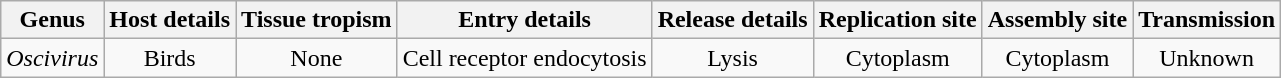<table class="wikitable sortable" style="text-align:center">
<tr>
<th>Genus</th>
<th>Host details</th>
<th>Tissue tropism</th>
<th>Entry details</th>
<th>Release details</th>
<th>Replication site</th>
<th>Assembly site</th>
<th>Transmission</th>
</tr>
<tr>
<td><em>Oscivirus</em></td>
<td>Birds</td>
<td>None</td>
<td>Cell receptor endocytosis</td>
<td>Lysis</td>
<td>Cytoplasm</td>
<td>Cytoplasm</td>
<td>Unknown</td>
</tr>
</table>
